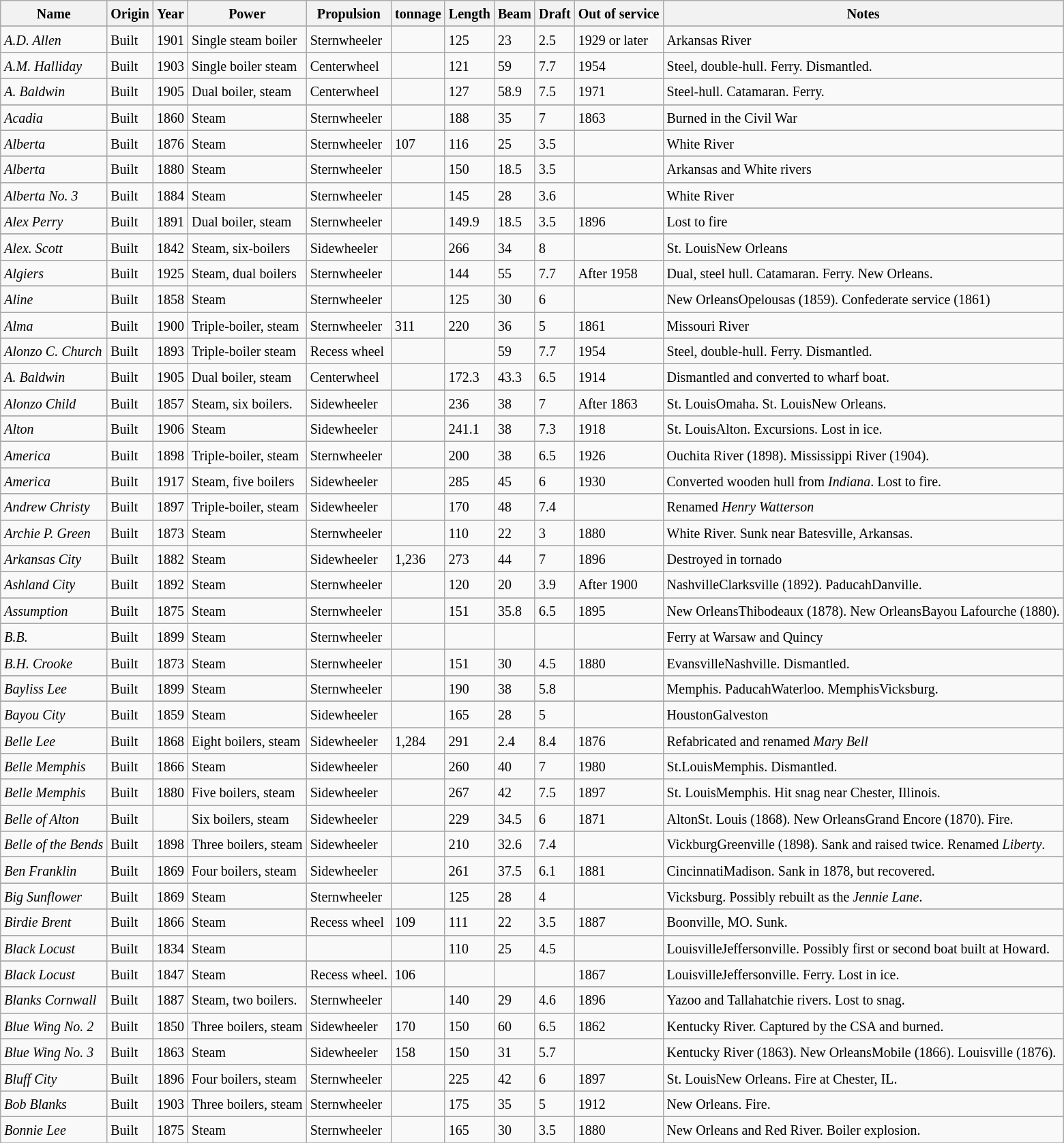<table class="wikitable">
<tr>
<th><small>Name</small></th>
<th><small>Origin</small></th>
<th><small>Year</small></th>
<th><small>Power</small></th>
<th><small>Propulsion</small></th>
<th><small>tonnage</small></th>
<th><small>Length</small></th>
<th><small>Beam</small></th>
<th><small>Draft</small></th>
<th><small>Out of service</small></th>
<th><small>Notes</small></th>
</tr>
<tr>
</tr>
<tr>
<td><small><em>A.D. Allen</em></small></td>
<td><small>Built</small></td>
<td><small>1901</small></td>
<td><small>Single steam boiler</small></td>
<td><small>Sternwheeler</small></td>
<td><small></small></td>
<td><small>125</small></td>
<td><small>23</small></td>
<td><small>2.5</small></td>
<td><small>1929 or later</small></td>
<td><small>Arkansas River</small></td>
</tr>
<tr>
</tr>
<tr>
<td><small><em>A.M. Halliday</em></small></td>
<td><small>Built</small></td>
<td><small>1903</small></td>
<td><small>Single boiler steam</small></td>
<td><small>Centerwheel</small></td>
<td><small></small></td>
<td><small>121</small></td>
<td><small>59</small></td>
<td><small>7.7</small></td>
<td><small>1954</small></td>
<td><small>Steel, double-hull. Ferry. Dismantled.</small></td>
</tr>
<tr>
</tr>
<tr>
<td><small><em>A. Baldwin</em></small></td>
<td><small>Built</small></td>
<td><small>1905</small></td>
<td><small>Dual boiler, steam</small></td>
<td><small>Centerwheel</small></td>
<td><small></small></td>
<td><small>127</small></td>
<td><small>58.9</small></td>
<td><small>7.5</small></td>
<td><small>1971</small></td>
<td><small>Steel-hull. Catamaran. Ferry.</small></td>
</tr>
<tr>
</tr>
<tr>
<td><small><em>Acadia</em></small></td>
<td><small>Built</small></td>
<td><small>1860</small></td>
<td><small>Steam</small></td>
<td><small>Sternwheeler</small></td>
<td><small></small></td>
<td><small>188</small></td>
<td><small>35</small></td>
<td><small>7</small></td>
<td><small>1863</small></td>
<td><small>Burned in the Civil War</small></td>
</tr>
<tr>
</tr>
<tr>
<td><small><em>Alberta</em></small></td>
<td><small>Built</small></td>
<td><small>1876</small></td>
<td><small>Steam</small></td>
<td><small>Sternwheeler</small></td>
<td><small>107</small></td>
<td><small>116</small></td>
<td><small>25</small></td>
<td><small>3.5</small></td>
<td><small></small></td>
<td><small>White River</small></td>
</tr>
<tr>
</tr>
<tr>
<td><small><em>Alberta</em></small></td>
<td><small>Built</small></td>
<td><small>1880</small></td>
<td><small>Steam</small></td>
<td><small>Sternwheeler</small></td>
<td><small></small></td>
<td><small>150</small></td>
<td><small>18.5</small></td>
<td><small>3.5</small></td>
<td><small></small></td>
<td><small>Arkansas and White rivers</small></td>
</tr>
<tr>
</tr>
<tr>
<td><small><em>Alberta No. 3</em></small></td>
<td><small>Built</small></td>
<td><small>1884</small></td>
<td><small>Steam</small></td>
<td><small>Sternwheeler</small></td>
<td><small></small></td>
<td><small>145</small></td>
<td><small>28</small></td>
<td><small>3.6</small></td>
<td><small></small></td>
<td><small>White River</small></td>
</tr>
<tr>
</tr>
<tr>
<td><small><em>Alex Perry</em></small></td>
<td><small>Built</small></td>
<td><small>1891</small></td>
<td><small>Dual boiler, steam</small></td>
<td><small>Sternwheeler</small></td>
<td><small></small></td>
<td><small>149.9</small></td>
<td><small>18.5</small></td>
<td><small>3.5</small></td>
<td><small>1896</small></td>
<td><small>Lost to fire</small></td>
</tr>
<tr>
</tr>
<tr>
<td><small><em>Alex. Scott</em></small></td>
<td><small>Built</small></td>
<td><small>1842</small></td>
<td><small>Steam, six-boilers</small></td>
<td><small>Sidewheeler</small></td>
<td><small></small></td>
<td><small>266</small></td>
<td><small>34</small></td>
<td><small>8</small></td>
<td><small></small></td>
<td><small>St. LouisNew Orleans</small></td>
</tr>
<tr>
</tr>
<tr>
<td><small><em>Algiers</em></small></td>
<td><small>Built</small></td>
<td><small>1925</small></td>
<td><small>Steam, dual boilers</small></td>
<td><small>Sternwheeler</small></td>
<td><small></small></td>
<td><small>144</small></td>
<td><small>55</small></td>
<td><small>7.7</small></td>
<td><small>After 1958</small></td>
<td><small>Dual, steel hull. Catamaran. Ferry.  New Orleans.</small></td>
</tr>
<tr>
</tr>
<tr>
<td><small><em>Aline</em></small></td>
<td><small>Built</small></td>
<td><small>1858</small></td>
<td><small>Steam</small></td>
<td><small>Sternwheeler</small></td>
<td><small></small></td>
<td><small>125</small></td>
<td><small>30</small></td>
<td><small>6</small></td>
<td><small></small></td>
<td><small>New OrleansOpelousas (1859). Confederate service (1861)</small></td>
</tr>
<tr>
</tr>
<tr>
<td><small><em>Alma</em></small></td>
<td><small>Built</small></td>
<td><small>1900</small></td>
<td><small>Triple-boiler, steam</small></td>
<td><small>Sternwheeler</small></td>
<td><small>311</small></td>
<td><small>220</small></td>
<td><small>36</small></td>
<td><small>5</small></td>
<td><small>1861</small></td>
<td><small>Missouri River</small></td>
</tr>
<tr>
</tr>
<tr>
<td><small><em>Alonzo C. Church</em></small></td>
<td><small>Built</small></td>
<td><small>1893</small></td>
<td><small>Triple-boiler steam</small></td>
<td><small>Recess wheel</small></td>
<td><small></small></td>
<td><small></small></td>
<td><small>59</small></td>
<td><small>7.7</small></td>
<td><small>1954</small></td>
<td><small>Steel, double-hull. Ferry. Dismantled.</small></td>
</tr>
<tr>
</tr>
<tr>
<td><small><em>A. Baldwin</em></small></td>
<td><small>Built</small></td>
<td><small>1905</small></td>
<td><small>Dual boiler, steam</small></td>
<td><small>Centerwheel</small></td>
<td><small></small></td>
<td><small>172.3</small></td>
<td><small>43.3</small></td>
<td><small>6.5</small></td>
<td><small>1914</small></td>
<td><small>Dismantled and converted to wharf boat.</small></td>
</tr>
<tr>
</tr>
<tr>
<td><small><em>Alonzo Child</em></small></td>
<td><small>Built</small></td>
<td><small>1857</small></td>
<td><small>Steam, six boilers.</small></td>
<td><small>Sidewheeler</small></td>
<td><small></small></td>
<td><small>236</small></td>
<td><small>38</small></td>
<td><small>7</small></td>
<td><small>After 1863</small></td>
<td><small>St. LouisOmaha. St. LouisNew Orleans.</small></td>
</tr>
<tr>
</tr>
<tr>
<td><small><em>Alton</em></small></td>
<td><small>Built</small></td>
<td><small>1906</small></td>
<td><small>Steam</small></td>
<td><small>Sidewheeler</small></td>
<td><small></small></td>
<td><small>241.1</small></td>
<td><small>38</small></td>
<td><small>7.3</small></td>
<td><small>1918</small></td>
<td><small>St. LouisAlton. Excursions. Lost in ice.</small></td>
</tr>
<tr>
</tr>
<tr>
<td><small><em>America</em></small></td>
<td><small>Built</small></td>
<td><small>1898</small></td>
<td><small>Triple-boiler, steam</small></td>
<td><small>Sternwheeler</small></td>
<td><small></small></td>
<td><small>200</small></td>
<td><small>38</small></td>
<td><small>6.5</small></td>
<td><small>1926</small></td>
<td><small>Ouchita River (1898). Mississippi River (1904).</small></td>
</tr>
<tr>
</tr>
<tr>
<td><small><em>America</em></small></td>
<td><small>Built</small></td>
<td><small>1917</small></td>
<td><small>Steam, five boilers</small></td>
<td><small>Sidewheeler</small></td>
<td><small></small></td>
<td><small>285</small></td>
<td><small>45</small></td>
<td><small>6</small></td>
<td><small>1930</small></td>
<td><small>Converted wooden hull from <em>Indiana</em>. Lost to fire.</small></td>
</tr>
<tr>
</tr>
<tr>
<td><small><em>Andrew Christy</em></small></td>
<td><small>Built</small></td>
<td><small>1897</small></td>
<td><small>Triple-boiler, steam</small></td>
<td><small>Sidewheeler</small></td>
<td><small></small></td>
<td><small>170</small></td>
<td><small>48</small></td>
<td><small>7.4</small></td>
<td><small></small></td>
<td><small>Renamed <em>Henry Watterson</em></small></td>
</tr>
<tr>
</tr>
<tr>
<td><small><em>Archie P. Green</em></small></td>
<td><small>Built</small></td>
<td><small>1873</small></td>
<td><small>Steam</small></td>
<td><small>Sternwheeler</small></td>
<td><small></small></td>
<td><small>110</small></td>
<td><small>22</small></td>
<td><small>3</small></td>
<td><small>1880</small></td>
<td><small>White River. Sunk near Batesville, Arkansas.</small></td>
</tr>
<tr>
</tr>
<tr>
<td><small><em>Arkansas City</em></small></td>
<td><small>Built</small></td>
<td><small>1882</small></td>
<td><small>Steam</small></td>
<td><small>Sidewheeler</small></td>
<td><small>1,236</small></td>
<td><small>273</small></td>
<td><small>44</small></td>
<td><small>7</small></td>
<td><small>1896</small></td>
<td><small>Destroyed in tornado</small></td>
</tr>
<tr>
</tr>
<tr>
<td><small><em>Ashland City</em></small></td>
<td><small>Built</small></td>
<td><small>1892</small></td>
<td><small>Steam</small></td>
<td><small>Sternwheeler</small></td>
<td><small></small></td>
<td><small>120</small></td>
<td><small>20</small></td>
<td><small>3.9</small></td>
<td><small>After 1900</small></td>
<td><small>NashvilleClarksville (1892). PaducahDanville.</small></td>
</tr>
<tr>
</tr>
<tr>
<td><small><em>Assumption</em></small></td>
<td><small>Built</small></td>
<td><small>1875</small></td>
<td><small>Steam</small></td>
<td><small>Sternwheeler</small></td>
<td><small></small></td>
<td><small>151</small></td>
<td><small>35.8</small></td>
<td><small>6.5</small></td>
<td><small>1895</small></td>
<td><small>New OrleansThibodeaux (1878). New OrleansBayou Lafourche (1880).</small></td>
</tr>
<tr>
</tr>
<tr>
<td><small><em>B.B.</em></small></td>
<td><small>Built</small></td>
<td><small>1899</small></td>
<td><small>Steam</small></td>
<td><small>Sternwheeler</small></td>
<td><small></small></td>
<td><small></small></td>
<td><small></small></td>
<td><small></small></td>
<td><small></small></td>
<td><small>Ferry at Warsaw and Quincy</small></td>
</tr>
<tr>
</tr>
<tr>
<td><small><em>B.H. Crooke</em></small></td>
<td><small>Built</small></td>
<td><small>1873</small></td>
<td><small>Steam</small></td>
<td><small>Sternwheeler</small></td>
<td><small></small></td>
<td><small>151</small></td>
<td><small>30</small></td>
<td><small>4.5</small></td>
<td><small>1880</small></td>
<td><small>EvansvilleNashville. Dismantled.</small></td>
</tr>
<tr>
</tr>
<tr>
<td><small><em>Bayliss Lee</em></small></td>
<td><small>Built</small></td>
<td><small>1899</small></td>
<td><small>Steam</small></td>
<td><small>Sternwheeler</small></td>
<td><small></small></td>
<td><small>190</small></td>
<td><small>38</small></td>
<td><small>5.8</small></td>
<td><small></small></td>
<td><small>Memphis. PaducahWaterloo. MemphisVicksburg.</small></td>
</tr>
<tr>
</tr>
<tr>
<td><small><em>Bayou City</em></small></td>
<td><small>Built</small></td>
<td><small>1859</small></td>
<td><small>Steam</small></td>
<td><small>Sidewheeler</small></td>
<td><small></small></td>
<td><small>165</small></td>
<td><small>28</small></td>
<td><small>5</small></td>
<td><small></small></td>
<td><small>HoustonGalveston</small></td>
</tr>
<tr>
</tr>
<tr>
<td><small><em>Belle Lee</em></small></td>
<td><small>Built</small></td>
<td><small>1868</small></td>
<td><small>Eight boilers, steam</small></td>
<td><small>Sidewheeler</small></td>
<td><small>1,284</small></td>
<td><small>291</small></td>
<td><small>2.4</small></td>
<td><small>8.4</small></td>
<td><small>1876</small></td>
<td><small>Refabricated and renamed <em>Mary Bell</em></small></td>
</tr>
<tr>
</tr>
<tr>
<td><small><em>Belle Memphis</em></small></td>
<td><small>Built</small></td>
<td><small>1866</small></td>
<td><small>Steam</small></td>
<td><small>Sidewheeler</small></td>
<td><small></small></td>
<td><small>260</small></td>
<td><small>40</small></td>
<td><small>7</small></td>
<td><small>1980</small></td>
<td><small>St.LouisMemphis. Dismantled.</small></td>
</tr>
<tr>
</tr>
<tr>
<td><small><em>Belle Memphis</em></small></td>
<td><small>Built</small></td>
<td><small>1880</small></td>
<td><small>Five boilers, steam</small></td>
<td><small>Sidewheeler</small></td>
<td><small></small></td>
<td><small>267</small></td>
<td><small>42</small></td>
<td><small>7.5</small></td>
<td><small>1897</small></td>
<td><small>St. LouisMemphis. Hit snag near Chester, Illinois.</small></td>
</tr>
<tr>
</tr>
<tr>
<td><small><em>Belle of Alton</em></small></td>
<td><small>Built</small></td>
<td><small></small></td>
<td><small>Six boilers, steam</small></td>
<td><small>Sidewheeler</small></td>
<td><small></small></td>
<td><small>229</small></td>
<td><small>34.5</small></td>
<td><small>6</small></td>
<td><small>1871</small></td>
<td><small>AltonSt. Louis (1868). New OrleansGrand Encore (1870). Fire. </small></td>
</tr>
<tr>
</tr>
<tr>
<td><small><em>Belle of the Bends</em></small></td>
<td><small>Built</small></td>
<td><small>1898</small></td>
<td><small>Three boilers, steam</small></td>
<td><small>Sidewheeler</small></td>
<td><small></small></td>
<td><small>210</small></td>
<td><small>32.6</small></td>
<td><small>7.4</small></td>
<td><small></small></td>
<td><small>VickburgGreenville (1898). Sank and raised twice. Renamed <em>Liberty</em>.</small></td>
</tr>
<tr>
</tr>
<tr>
<td><small><em>Ben Franklin</em></small></td>
<td><small>Built</small></td>
<td><small>1869</small></td>
<td><small>Four boilers, steam</small></td>
<td><small>Sidewheeler</small></td>
<td><small></small></td>
<td><small>261</small></td>
<td><small>37.5</small></td>
<td><small>6.1</small></td>
<td><small>1881</small></td>
<td><small>CincinnatiMadison. Sank in 1878, but recovered.</small></td>
</tr>
<tr>
</tr>
<tr>
<td><small><em>Big Sunflower</em></small></td>
<td><small>Built</small></td>
<td><small>1869</small></td>
<td><small>Steam</small></td>
<td><small>Sternwheeler</small></td>
<td><small></small></td>
<td><small>125</small></td>
<td><small>28</small></td>
<td><small>4</small></td>
<td><small></small></td>
<td><small>Vicksburg. Possibly rebuilt as the <em>Jennie Lane</em>.</small></td>
</tr>
<tr>
</tr>
<tr>
<td><small><em>Birdie Brent</em></small></td>
<td><small>Built</small></td>
<td><small>1866</small></td>
<td><small>Steam</small></td>
<td><small>Recess wheel</small></td>
<td><small>109</small></td>
<td><small>111</small></td>
<td><small>22</small></td>
<td><small>3.5</small></td>
<td><small>1887</small></td>
<td><small>Boonville, MO. Sunk.</small></td>
</tr>
<tr>
</tr>
<tr>
<td><small><em>Black Locust</em></small></td>
<td><small>Built</small></td>
<td><small>1834</small></td>
<td><small>Steam</small></td>
<td><small></small></td>
<td><small></small></td>
<td><small>110</small></td>
<td><small>25</small></td>
<td><small>4.5</small></td>
<td><small></small></td>
<td><small>LouisvilleJeffersonville. Possibly first or second boat built at Howard.</small></td>
</tr>
<tr>
</tr>
<tr>
<td><small><em>Black Locust</em></small></td>
<td><small>Built</small></td>
<td><small>1847</small></td>
<td><small>Steam</small></td>
<td><small>Recess wheel.</small></td>
<td><small>106</small></td>
<td><small></small></td>
<td><small></small></td>
<td><small></small></td>
<td><small>1867</small></td>
<td><small>LouisvilleJeffersonville. Ferry. Lost in ice.</small></td>
</tr>
<tr>
</tr>
<tr>
<td><small><em>Blanks Cornwall</em></small></td>
<td><small>Built</small></td>
<td><small>1887</small></td>
<td><small>Steam, two boilers.</small></td>
<td><small>Sternwheeler</small></td>
<td><small></small></td>
<td><small>140</small></td>
<td><small>29</small></td>
<td><small>4.6</small></td>
<td><small>1896</small></td>
<td><small>Yazoo and Tallahatchie rivers. Lost to snag.</small></td>
</tr>
<tr>
</tr>
<tr>
<td><small><em>Blue Wing No. 2</em></small></td>
<td><small>Built</small></td>
<td><small>1850</small></td>
<td><small>Three boilers, steam</small></td>
<td><small>Sidewheeler</small></td>
<td><small>170</small></td>
<td><small>150</small></td>
<td><small>60</small></td>
<td><small>6.5</small></td>
<td><small>1862</small></td>
<td><small>Kentucky River. Captured by the CSA and burned.</small></td>
</tr>
<tr>
</tr>
<tr>
<td><small><em>Blue Wing No. 3</em></small></td>
<td><small>Built</small></td>
<td><small>1863</small></td>
<td><small>Steam</small></td>
<td><small>Sidewheeler</small></td>
<td><small>158</small></td>
<td><small>150</small></td>
<td><small>31</small></td>
<td><small>5.7</small></td>
<td><small></small></td>
<td><small>Kentucky River (1863).  New OrleansMobile (1866). Louisville (1876).</small></td>
</tr>
<tr>
</tr>
<tr>
<td><small><em>Bluff City</em></small></td>
<td><small>Built</small></td>
<td><small>1896</small></td>
<td><small>Four boilers, steam</small></td>
<td><small>Sternwheeler</small></td>
<td><small></small></td>
<td><small>225</small></td>
<td><small>42</small></td>
<td><small>6</small></td>
<td><small>1897</small></td>
<td><small>St. LouisNew Orleans. Fire at Chester, IL.</small></td>
</tr>
<tr>
</tr>
<tr>
<td><small><em>Bob Blanks</em></small></td>
<td><small>Built</small></td>
<td><small>1903</small></td>
<td><small>Three boilers, steam</small></td>
<td><small>Sternwheeler</small></td>
<td><small></small></td>
<td><small>175</small></td>
<td><small>35</small></td>
<td><small>5</small></td>
<td><small>1912</small></td>
<td><small>New Orleans. Fire. </small></td>
</tr>
<tr>
</tr>
<tr>
<td><small><em>Bonnie Lee</em></small></td>
<td><small>Built</small></td>
<td><small>1875</small></td>
<td><small>Steam</small></td>
<td><small>Sternwheeler</small></td>
<td><small></small></td>
<td><small>165</small></td>
<td><small>30</small></td>
<td><small>3.5</small></td>
<td><small>1880</small></td>
<td><small>New Orleans and Red River. Boiler explosion.</small></td>
</tr>
<tr>
</tr>
<tr>
</tr>
</table>
